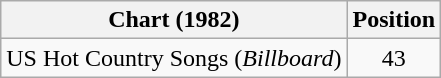<table class="wikitable">
<tr>
<th>Chart (1982)</th>
<th>Position</th>
</tr>
<tr>
<td>US Hot Country Songs (<em>Billboard</em>)</td>
<td align="center">43</td>
</tr>
</table>
